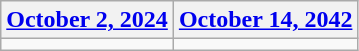<table class=wikitable>
<tr>
<th><a href='#'>October 2, 2024</a></th>
<th><a href='#'>October 14, 2042</a></th>
</tr>
<tr>
<td></td>
<td></td>
</tr>
</table>
